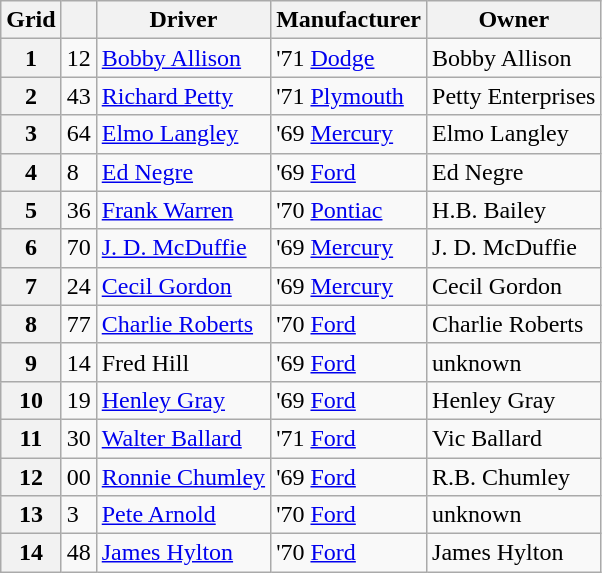<table class="wikitable">
<tr>
<th>Grid</th>
<th></th>
<th>Driver</th>
<th>Manufacturer</th>
<th>Owner</th>
</tr>
<tr>
<th>1</th>
<td>12</td>
<td><a href='#'>Bobby Allison</a></td>
<td>'71 <a href='#'>Dodge</a></td>
<td>Bobby Allison</td>
</tr>
<tr>
<th>2</th>
<td>43</td>
<td><a href='#'>Richard Petty</a></td>
<td>'71 <a href='#'>Plymouth</a></td>
<td>Petty Enterprises</td>
</tr>
<tr>
<th>3</th>
<td>64</td>
<td><a href='#'>Elmo Langley</a></td>
<td>'69 <a href='#'>Mercury</a></td>
<td>Elmo Langley</td>
</tr>
<tr>
<th>4</th>
<td>8</td>
<td><a href='#'>Ed Negre</a></td>
<td>'69 <a href='#'>Ford</a></td>
<td>Ed Negre</td>
</tr>
<tr>
<th>5</th>
<td>36</td>
<td><a href='#'>Frank Warren</a></td>
<td>'70 <a href='#'>Pontiac</a></td>
<td>H.B. Bailey</td>
</tr>
<tr>
<th>6</th>
<td>70</td>
<td><a href='#'>J. D. McDuffie</a></td>
<td>'69 <a href='#'>Mercury</a></td>
<td>J. D. McDuffie</td>
</tr>
<tr>
<th>7</th>
<td>24</td>
<td><a href='#'>Cecil Gordon</a></td>
<td>'69 <a href='#'>Mercury</a></td>
<td>Cecil Gordon</td>
</tr>
<tr>
<th>8</th>
<td>77</td>
<td><a href='#'>Charlie Roberts</a></td>
<td>'70 <a href='#'>Ford</a></td>
<td>Charlie Roberts</td>
</tr>
<tr>
<th>9</th>
<td>14</td>
<td>Fred Hill</td>
<td>'69 <a href='#'>Ford</a></td>
<td>unknown</td>
</tr>
<tr>
<th>10</th>
<td>19</td>
<td><a href='#'>Henley Gray</a></td>
<td>'69 <a href='#'>Ford</a></td>
<td>Henley Gray</td>
</tr>
<tr>
<th>11</th>
<td>30</td>
<td><a href='#'>Walter Ballard</a></td>
<td>'71 <a href='#'>Ford</a></td>
<td>Vic Ballard</td>
</tr>
<tr>
<th>12</th>
<td>00</td>
<td><a href='#'>Ronnie Chumley</a></td>
<td>'69 <a href='#'>Ford</a></td>
<td>R.B. Chumley</td>
</tr>
<tr>
<th>13</th>
<td>3</td>
<td><a href='#'>Pete Arnold</a></td>
<td>'70 <a href='#'>Ford</a></td>
<td>unknown</td>
</tr>
<tr>
<th>14</th>
<td>48</td>
<td><a href='#'>James Hylton</a></td>
<td>'70 <a href='#'>Ford</a></td>
<td>James Hylton</td>
</tr>
</table>
